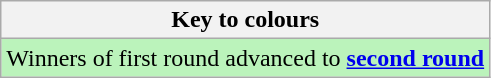<table class="wikitable">
<tr>
<th>Key to colours</th>
</tr>
<tr bgcolor=#BBF3BB>
<td>Winners of first round advanced to <strong><a href='#'>second round</a></strong></td>
</tr>
</table>
